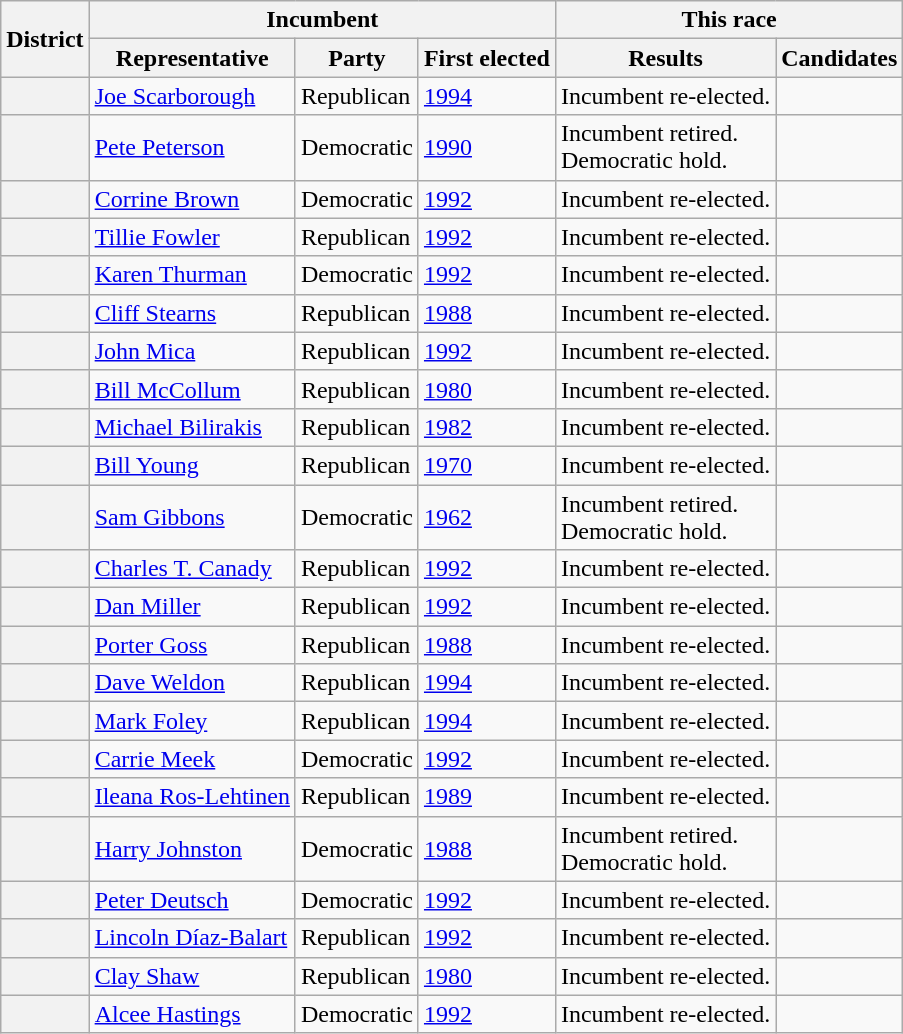<table class=wikitable>
<tr>
<th rowspan=2>District</th>
<th colspan=3>Incumbent</th>
<th colspan=2>This race</th>
</tr>
<tr>
<th>Representative</th>
<th>Party</th>
<th>First elected</th>
<th>Results</th>
<th>Candidates</th>
</tr>
<tr>
<th></th>
<td><a href='#'>Joe Scarborough</a></td>
<td>Republican</td>
<td><a href='#'>1994</a></td>
<td>Incumbent re-elected.</td>
<td nowrap></td>
</tr>
<tr>
<th></th>
<td><a href='#'>Pete Peterson</a></td>
<td>Democratic</td>
<td><a href='#'>1990</a></td>
<td>Incumbent retired.<br>Democratic hold.</td>
<td nowrap></td>
</tr>
<tr>
<th></th>
<td><a href='#'>Corrine Brown</a></td>
<td>Democratic</td>
<td><a href='#'>1992</a></td>
<td>Incumbent re-elected.</td>
<td nowrap></td>
</tr>
<tr>
<th></th>
<td><a href='#'>Tillie Fowler</a></td>
<td>Republican</td>
<td><a href='#'>1992</a></td>
<td>Incumbent re-elected.</td>
<td nowrap></td>
</tr>
<tr>
<th></th>
<td><a href='#'>Karen Thurman</a></td>
<td>Democratic</td>
<td><a href='#'>1992</a></td>
<td>Incumbent re-elected.</td>
<td nowrap></td>
</tr>
<tr>
<th></th>
<td><a href='#'>Cliff Stearns</a></td>
<td>Republican</td>
<td><a href='#'>1988</a></td>
<td>Incumbent re-elected.</td>
<td nowrap></td>
</tr>
<tr>
<th></th>
<td><a href='#'>John Mica</a></td>
<td>Republican</td>
<td><a href='#'>1992</a></td>
<td>Incumbent re-elected.</td>
<td nowrap></td>
</tr>
<tr>
<th></th>
<td><a href='#'>Bill McCollum</a></td>
<td>Republican</td>
<td><a href='#'>1980</a></td>
<td>Incumbent re-elected.</td>
<td nowrap></td>
</tr>
<tr>
<th></th>
<td><a href='#'>Michael Bilirakis</a></td>
<td>Republican</td>
<td><a href='#'>1982</a></td>
<td>Incumbent re-elected.</td>
<td nowrap></td>
</tr>
<tr>
<th></th>
<td><a href='#'>Bill Young</a></td>
<td>Republican</td>
<td><a href='#'>1970</a></td>
<td>Incumbent re-elected.</td>
<td nowrap></td>
</tr>
<tr>
<th></th>
<td><a href='#'>Sam Gibbons</a></td>
<td>Democratic</td>
<td><a href='#'>1962</a></td>
<td>Incumbent retired.<br>Democratic hold.</td>
<td nowrap></td>
</tr>
<tr>
<th></th>
<td><a href='#'>Charles T. Canady</a></td>
<td>Republican</td>
<td><a href='#'>1992</a></td>
<td>Incumbent re-elected.</td>
<td nowrap></td>
</tr>
<tr>
<th></th>
<td><a href='#'>Dan Miller</a></td>
<td>Republican</td>
<td><a href='#'>1992</a></td>
<td>Incumbent re-elected.</td>
<td nowrap></td>
</tr>
<tr>
<th></th>
<td><a href='#'>Porter Goss</a></td>
<td>Republican</td>
<td><a href='#'>1988</a></td>
<td>Incumbent re-elected.</td>
<td nowrap></td>
</tr>
<tr>
<th></th>
<td><a href='#'>Dave Weldon</a></td>
<td>Republican</td>
<td><a href='#'>1994</a></td>
<td>Incumbent re-elected.</td>
<td nowrap></td>
</tr>
<tr>
<th></th>
<td><a href='#'>Mark Foley</a></td>
<td>Republican</td>
<td><a href='#'>1994</a></td>
<td>Incumbent re-elected.</td>
<td nowrap></td>
</tr>
<tr>
<th></th>
<td><a href='#'>Carrie Meek</a></td>
<td>Democratic</td>
<td><a href='#'>1992</a></td>
<td>Incumbent re-elected.</td>
<td nowrap></td>
</tr>
<tr>
<th></th>
<td><a href='#'>Ileana Ros-Lehtinen</a></td>
<td>Republican</td>
<td><a href='#'>1989</a></td>
<td>Incumbent re-elected.</td>
<td nowrap></td>
</tr>
<tr>
<th></th>
<td><a href='#'>Harry Johnston</a></td>
<td>Democratic</td>
<td><a href='#'>1988</a></td>
<td>Incumbent retired.<br>Democratic hold.</td>
<td nowrap></td>
</tr>
<tr>
<th></th>
<td><a href='#'>Peter Deutsch</a></td>
<td>Democratic</td>
<td><a href='#'>1992</a></td>
<td>Incumbent re-elected.</td>
<td nowrap></td>
</tr>
<tr>
<th></th>
<td><a href='#'>Lincoln Díaz-Balart</a></td>
<td>Republican</td>
<td><a href='#'>1992</a></td>
<td>Incumbent re-elected.</td>
<td nowrap></td>
</tr>
<tr>
<th></th>
<td><a href='#'>Clay Shaw</a></td>
<td>Republican</td>
<td><a href='#'>1980</a></td>
<td>Incumbent re-elected.</td>
<td nowrap></td>
</tr>
<tr>
<th></th>
<td><a href='#'>Alcee Hastings</a></td>
<td>Democratic</td>
<td><a href='#'>1992</a></td>
<td>Incumbent re-elected.</td>
<td nowrap></td>
</tr>
</table>
